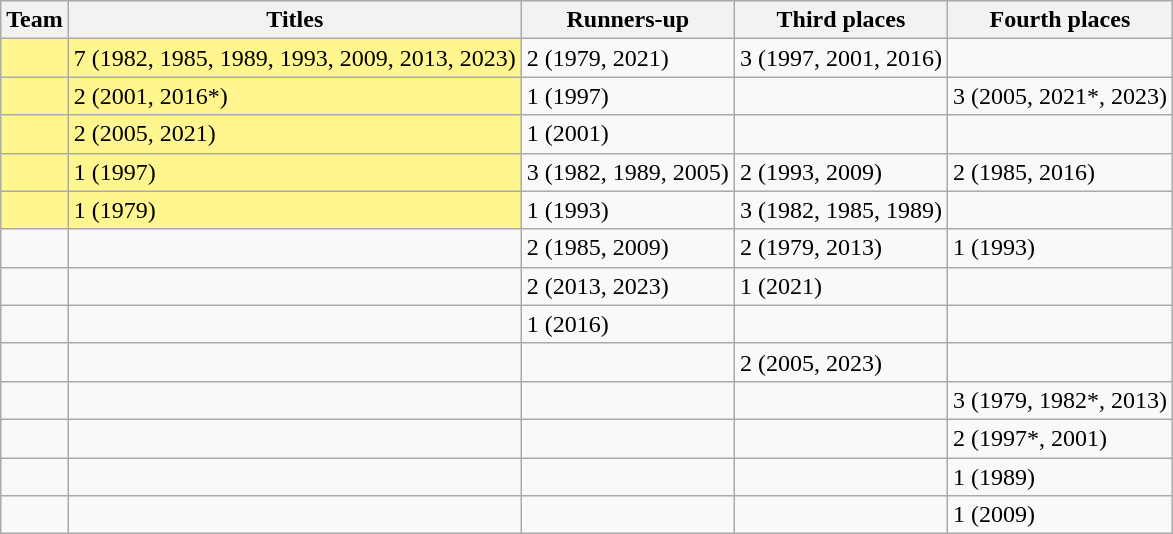<table class=wikitable>
<tr>
<th>Team</th>
<th>Titles</th>
<th>Runners-up</th>
<th>Third places</th>
<th>Fourth places</th>
</tr>
<tr>
<td style=background:#FFF68F></td>
<td style=background:#FFF68F>7 (1982, 1985, 1989, 1993, 2009, 2013, 2023)</td>
<td>2 (1979, 2021)</td>
<td>3 (1997, 2001, 2016)</td>
<td></td>
</tr>
<tr>
<td style=background:#FFF68F></td>
<td style=background:#FFF68F>2 (2001, 2016*)</td>
<td>1 (1997)</td>
<td></td>
<td>3 (2005, 2021*, 2023)</td>
</tr>
<tr>
<td style=background:#FFF68F></td>
<td style=background:#FFF68F>2 (2005, 2021)</td>
<td>1 (2001)</td>
<td></td>
<td></td>
</tr>
<tr>
<td style=background:#FFF68F></td>
<td style=background:#FFF68F>1 (1997)</td>
<td>3 (1982, 1989, 2005)</td>
<td>2 (1993, 2009)</td>
<td>2 (1985, 2016)</td>
</tr>
<tr>
<td style=background:#FFF68F></td>
<td style=background:#FFF68F>1 (1979)</td>
<td>1 (1993)</td>
<td>3 (1982, 1985, 1989)</td>
<td></td>
</tr>
<tr>
<td></td>
<td></td>
<td>2 (1985, 2009)</td>
<td>2 (1979, 2013)</td>
<td>1 (1993)</td>
</tr>
<tr>
<td></td>
<td></td>
<td>2 (2013, 2023)</td>
<td>1 (2021)</td>
<td></td>
</tr>
<tr>
<td></td>
<td></td>
<td>1 (2016)</td>
<td></td>
<td></td>
</tr>
<tr>
<td></td>
<td></td>
<td></td>
<td>2 (2005, 2023)</td>
<td></td>
</tr>
<tr>
<td></td>
<td></td>
<td></td>
<td></td>
<td>3 (1979, 1982*, 2013)</td>
</tr>
<tr>
<td></td>
<td></td>
<td></td>
<td></td>
<td>2 (1997*, 2001)</td>
</tr>
<tr>
<td></td>
<td></td>
<td></td>
<td></td>
<td>1 (1989)</td>
</tr>
<tr>
<td></td>
<td></td>
<td></td>
<td></td>
<td>1 (2009)</td>
</tr>
</table>
